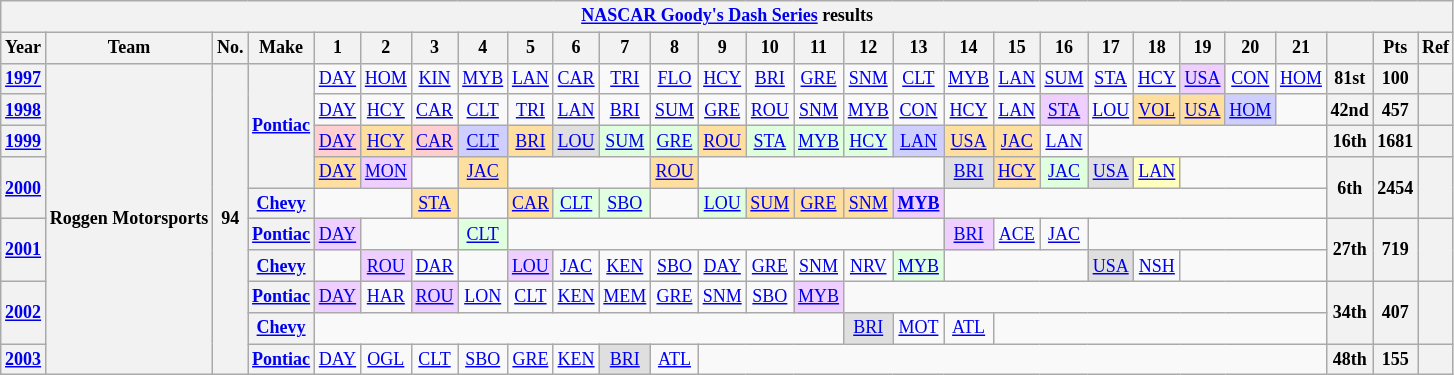<table class="wikitable" style="text-align:center; font-size:75%">
<tr>
<th colspan=32><a href='#'>NASCAR Goody's Dash Series</a> results</th>
</tr>
<tr>
<th>Year</th>
<th>Team</th>
<th>No.</th>
<th>Make</th>
<th>1</th>
<th>2</th>
<th>3</th>
<th>4</th>
<th>5</th>
<th>6</th>
<th>7</th>
<th>8</th>
<th>9</th>
<th>10</th>
<th>11</th>
<th>12</th>
<th>13</th>
<th>14</th>
<th>15</th>
<th>16</th>
<th>17</th>
<th>18</th>
<th>19</th>
<th>20</th>
<th>21</th>
<th></th>
<th>Pts</th>
<th>Ref</th>
</tr>
<tr>
<th><a href='#'>1997</a></th>
<th rowspan=10>Roggen Motorsports</th>
<th rowspan=10>94</th>
<th rowspan=4><a href='#'>Pontiac</a></th>
<td><a href='#'>DAY</a></td>
<td><a href='#'>HOM</a></td>
<td><a href='#'>KIN</a></td>
<td><a href='#'>MYB</a></td>
<td><a href='#'>LAN</a></td>
<td><a href='#'>CAR</a></td>
<td><a href='#'>TRI</a></td>
<td><a href='#'>FLO</a></td>
<td><a href='#'>HCY</a></td>
<td><a href='#'>BRI</a></td>
<td><a href='#'>GRE</a></td>
<td><a href='#'>SNM</a></td>
<td><a href='#'>CLT</a></td>
<td><a href='#'>MYB</a></td>
<td><a href='#'>LAN</a></td>
<td><a href='#'>SUM</a></td>
<td><a href='#'>STA</a></td>
<td><a href='#'>HCY</a></td>
<td style="background:#EFCFFF;"><a href='#'>USA</a><br></td>
<td><a href='#'>CON</a></td>
<td><a href='#'>HOM</a></td>
<th>81st</th>
<th>100</th>
<th></th>
</tr>
<tr>
<th><a href='#'>1998</a></th>
<td><a href='#'>DAY</a></td>
<td><a href='#'>HCY</a></td>
<td><a href='#'>CAR</a></td>
<td><a href='#'>CLT</a></td>
<td><a href='#'>TRI</a></td>
<td><a href='#'>LAN</a></td>
<td><a href='#'>BRI</a></td>
<td><a href='#'>SUM</a></td>
<td><a href='#'>GRE</a></td>
<td><a href='#'>ROU</a></td>
<td><a href='#'>SNM</a></td>
<td><a href='#'>MYB</a></td>
<td><a href='#'>CON</a></td>
<td><a href='#'>HCY</a></td>
<td><a href='#'>LAN</a></td>
<td style="background:#EFCFFF;"><a href='#'>STA</a><br></td>
<td><a href='#'>LOU</a></td>
<td style="background:#FFDF9F;"><a href='#'>VOL</a><br></td>
<td style="background:#FFDF9F;"><a href='#'>USA</a><br></td>
<td style="background:#CFCFFF;"><a href='#'>HOM</a><br></td>
<td></td>
<th>42nd</th>
<th>457</th>
<th></th>
</tr>
<tr>
<th><a href='#'>1999</a></th>
<td style="background:#FFCFCF;"><a href='#'>DAY</a><br></td>
<td style="background:#FFDF9F;"><a href='#'>HCY</a><br></td>
<td style="background:#FFCFCF;"><a href='#'>CAR</a><br></td>
<td style="background:#CFCFFF;"><a href='#'>CLT</a><br></td>
<td style="background:#FFDF9F;"><a href='#'>BRI</a><br></td>
<td style="background:#DFDFDF;"><a href='#'>LOU</a><br></td>
<td style="background:#DFFFDF;"><a href='#'>SUM</a><br></td>
<td style="background:#DFFFDF;"><a href='#'>GRE</a><br></td>
<td style="background:#FFDF9F;"><a href='#'>ROU</a><br></td>
<td style="background:#DFFFDF;"><a href='#'>STA</a><br></td>
<td style="background:#DFFFDF;"><a href='#'>MYB</a><br></td>
<td style="background:#DFFFDF;"><a href='#'>HCY</a><br></td>
<td style="background:#CFCFFF;"><a href='#'>LAN</a><br></td>
<td style="background:#FFDF9F;"><a href='#'>USA</a><br></td>
<td style="background:#FFDF9F;"><a href='#'>JAC</a><br></td>
<td><a href='#'>LAN</a></td>
<td colspan=5></td>
<th>16th</th>
<th>1681</th>
<th></th>
</tr>
<tr>
<th rowspan=2><a href='#'>2000</a></th>
<td style="background:#FFDF9F;"><a href='#'>DAY</a><br></td>
<td style="background:#EFCFFF;"><a href='#'>MON</a><br></td>
<td></td>
<td style="background:#FFDF9F;"><a href='#'>JAC</a><br></td>
<td colspan=3></td>
<td style="background:#FFDF9F;"><a href='#'>ROU</a><br></td>
<td colspan=5></td>
<td style="background:#DFDFDF;"><a href='#'>BRI</a><br></td>
<td style="background:#FFDF9F;"><a href='#'>HCY</a><br></td>
<td style="background:#DFFFDF;"><a href='#'>JAC</a><br></td>
<td style="background:#DFDFDF;"><a href='#'>USA</a><br></td>
<td style="background:#FFFFBF;"><a href='#'>LAN</a><br></td>
<td colspan=3></td>
<th rowspan=2>6th</th>
<th rowspan=2>2454</th>
<th rowspan=2></th>
</tr>
<tr>
<th><a href='#'>Chevy</a></th>
<td colspan=2></td>
<td style="background:#FFDF9F;"><a href='#'>STA</a><br></td>
<td></td>
<td style="background:#FFDF9F;"><a href='#'>CAR</a><br></td>
<td style="background:#DFFFDF;"><a href='#'>CLT</a><br></td>
<td style="background:#DFFFDF;"><a href='#'>SBO</a><br></td>
<td></td>
<td style="background:#DFFFDF;"><a href='#'>LOU</a><br></td>
<td style="background:#FFDF9F;"><a href='#'>SUM</a><br></td>
<td style="background:#FFDF9F;"><a href='#'>GRE</a><br></td>
<td style="background:#FFDF9F;"><a href='#'>SNM</a><br></td>
<td style="background:#EFCFFF;"><strong><a href='#'>MYB</a></strong><br></td>
<td colspan=8></td>
</tr>
<tr>
<th rowspan=2><a href='#'>2001</a></th>
<th><a href='#'>Pontiac</a></th>
<td style="background:#EFCFFF;"><a href='#'>DAY</a><br></td>
<td colspan=2></td>
<td style="background:#DFFFDF;"><a href='#'>CLT</a><br></td>
<td colspan=9></td>
<td style="background:#EFCFFF;"><a href='#'>BRI</a><br></td>
<td><a href='#'>ACE</a></td>
<td><a href='#'>JAC</a></td>
<td colspan=5></td>
<th rowspan=2>27th</th>
<th rowspan=2>719</th>
<th rowspan=2></th>
</tr>
<tr>
<th><a href='#'>Chevy</a></th>
<td></td>
<td style="background:#EFCFFF;"><a href='#'>ROU</a><br></td>
<td><a href='#'>DAR</a></td>
<td></td>
<td style="background:#EFCFFF;"><a href='#'>LOU</a><br></td>
<td><a href='#'>JAC</a></td>
<td><a href='#'>KEN</a></td>
<td><a href='#'>SBO</a></td>
<td><a href='#'>DAY</a></td>
<td><a href='#'>GRE</a></td>
<td><a href='#'>SNM</a></td>
<td><a href='#'>NRV</a></td>
<td style="background:#DFFFDF;"><a href='#'>MYB</a><br></td>
<td colspan=3></td>
<td style="background:#DFDFDF;"><a href='#'>USA</a><br></td>
<td><a href='#'>NSH</a></td>
<td colspan=3></td>
</tr>
<tr>
<th rowspan=2><a href='#'>2002</a></th>
<th><a href='#'>Pontiac</a></th>
<td style="background:#EFCFFF;"><a href='#'>DAY</a><br></td>
<td><a href='#'>HAR</a></td>
<td style="background:#EFCFFF;"><a href='#'>ROU</a><br></td>
<td><a href='#'>LON</a></td>
<td><a href='#'>CLT</a></td>
<td><a href='#'>KEN</a></td>
<td><a href='#'>MEM</a></td>
<td><a href='#'>GRE</a></td>
<td><a href='#'>SNM</a></td>
<td><a href='#'>SBO</a></td>
<td style="background:#EFCFFF;"><a href='#'>MYB</a><br></td>
<td colspan=10></td>
<th rowspan=2>34th</th>
<th rowspan=2>407</th>
<th rowspan=2></th>
</tr>
<tr>
<th><a href='#'>Chevy</a></th>
<td colspan=11></td>
<td style="background:#DFDFDF;"><a href='#'>BRI</a><br></td>
<td><a href='#'>MOT</a></td>
<td><a href='#'>ATL</a></td>
<td colspan=7></td>
</tr>
<tr>
<th><a href='#'>2003</a></th>
<th><a href='#'>Pontiac</a></th>
<td><a href='#'>DAY</a></td>
<td><a href='#'>OGL</a></td>
<td><a href='#'>CLT</a></td>
<td><a href='#'>SBO</a></td>
<td><a href='#'>GRE</a></td>
<td><a href='#'>KEN</a></td>
<td style="background:#DFDFDF;"><a href='#'>BRI</a><br></td>
<td><a href='#'>ATL</a></td>
<td colspan=13></td>
<th>48th</th>
<th>155</th>
<th></th>
</tr>
</table>
